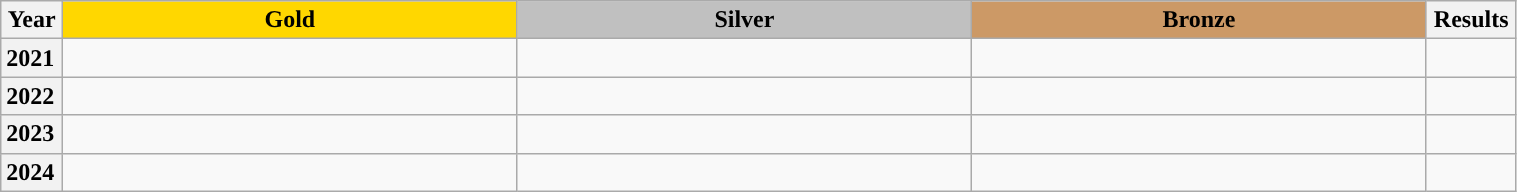<table class="wikitable unsortable" style="text-align:left; width:80%">
<tr>
<th scope="col" style="text-align:center;">Year</th>
<td scope="col" style="text-align:center; width:30%; background:gold"><strong>Gold</strong></td>
<td scope="col" style="text-align:center; width:30%; background:silver"><strong>Silver</strong></td>
<td scope="col" style="text-align:center; width:30%; background:#c96"><strong>Bronze</strong></td>
<th scope="col" style="text-align:center;">Results</th>
</tr>
<tr>
<th scope="row" style="text-align:left">2021</th>
<td></td>
<td></td>
<td></td>
<td></td>
</tr>
<tr>
<th scope="row" style="text-align:left">2022</th>
<td></td>
<td></td>
<td></td>
<td></td>
</tr>
<tr>
<th scope="row" style="text-align:left">2023</th>
<td></td>
<td></td>
<td></td>
<td></td>
</tr>
<tr>
<th scope="row" style="text-align:left">2024</th>
<td></td>
<td></td>
<td></td>
<td></td>
</tr>
</table>
